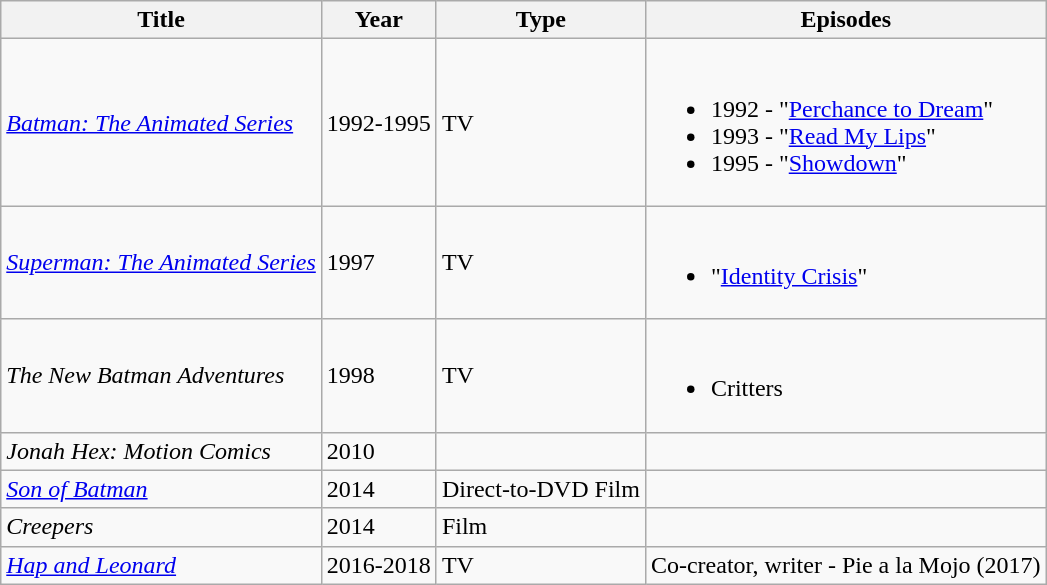<table class="wikitable sortable">
<tr>
<th>Title</th>
<th>Year</th>
<th>Type</th>
<th>Episodes</th>
</tr>
<tr>
<td><em><a href='#'>Batman: The Animated Series</a></em></td>
<td>1992-1995</td>
<td>TV</td>
<td><br><ul><li>1992 - "<a href='#'>Perchance to Dream</a>"</li><li>1993 - "<a href='#'>Read My Lips</a>"</li><li>1995 - "<a href='#'>Showdown</a>"</li></ul></td>
</tr>
<tr>
<td><em><a href='#'>Superman: The Animated Series</a></em></td>
<td>1997</td>
<td>TV</td>
<td><br><ul><li>"<a href='#'>Identity Crisis</a>"</li></ul></td>
</tr>
<tr>
<td><em>The New Batman Adventures</em></td>
<td>1998</td>
<td>TV</td>
<td><br><ul><li>Critters</li></ul></td>
</tr>
<tr>
<td><em>Jonah Hex: Motion Comics</em></td>
<td>2010</td>
<td></td>
<td></td>
</tr>
<tr>
<td><em><a href='#'>Son of Batman</a></em></td>
<td>2014</td>
<td>Direct-to-DVD Film</td>
<td></td>
</tr>
<tr>
<td><em>Creepers</em></td>
<td>2014</td>
<td>Film</td>
<td></td>
</tr>
<tr>
<td><em><a href='#'>Hap and Leonard</a></em></td>
<td>2016-2018</td>
<td>TV</td>
<td>Co-creator, writer - Pie a la Mojo (2017)</td>
</tr>
</table>
